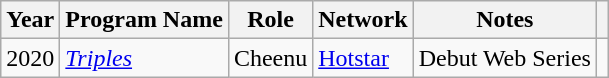<table class="wikitable">
<tr>
<th>Year</th>
<th>Program Name</th>
<th>Role</th>
<th>Network</th>
<th>Notes</th>
<th scope="col" class="unsortable"></th>
</tr>
<tr>
<td>2020</td>
<td><em><a href='#'>Triples</a></em></td>
<td>Cheenu</td>
<td><a href='#'>Hotstar</a></td>
<td>Debut Web Series</td>
<td><br></td>
</tr>
</table>
